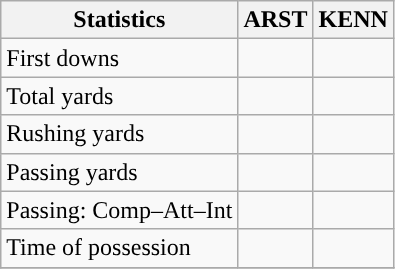<table class="wikitable" style="float: left;">
<tr>
<th>Statistics</th>
<th>ARST</th>
<th>KENN</th>
</tr>
<tr>
<td>First downs</td>
<td></td>
<td></td>
</tr>
<tr>
<td>Total yards</td>
<td></td>
<td></td>
</tr>
<tr>
<td>Rushing yards</td>
<td></td>
<td></td>
</tr>
<tr>
<td>Passing yards</td>
<td></td>
<td></td>
</tr>
<tr>
<td>Passing: Comp–Att–Int</td>
<td></td>
<td></td>
</tr>
<tr>
<td>Time of possession</td>
<td></td>
<td></td>
</tr>
<tr>
</tr>
</table>
